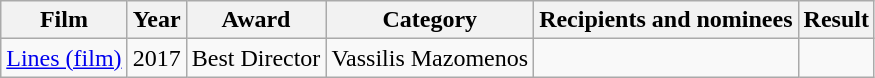<table class="wikitable">
<tr>
<th>Film</th>
<th>Year</th>
<th>Award</th>
<th>Category</th>
<th>Recipients and nominees</th>
<th>Result</th>
</tr>
<tr>
<td><a href='#'>Lines (film)</a></td>
<td>2017</td>
<td>Best Director</td>
<td>Vassilis Mazomenos</td>
<td></td>
</tr>
</table>
